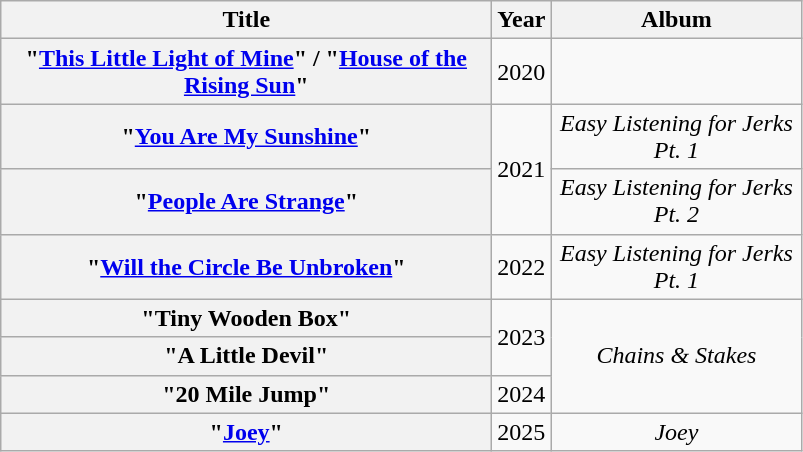<table class="wikitable plainrowheaders" style="text-align:center;">
<tr>
<th rowspan="1" style="width:20em;">Title</th>
<th rowspan="1" style="width:1em;">Year</th>
<th rowspan="1" style="width:10em;">Album</th>
</tr>
<tr>
<th scope="row">"<a href='#'>This Little Light of Mine</a>" / "<a href='#'>House of the Rising Sun</a>"</th>
<td>2020</td>
<td></td>
</tr>
<tr>
<th scope="row">"<a href='#'>You Are My Sunshine</a>"</th>
<td rowspan=2>2021</td>
<td><em>Easy Listening for Jerks Pt. 1</em></td>
</tr>
<tr>
<th scope="row">"<a href='#'>People Are Strange</a>"</th>
<td><em>Easy Listening for Jerks Pt. 2</em></td>
</tr>
<tr>
<th scope="row">"<a href='#'>Will the Circle Be Unbroken</a>"</th>
<td>2022</td>
<td><em>Easy Listening for Jerks Pt. 1</em></td>
</tr>
<tr>
<th scope="row">"Tiny Wooden Box"</th>
<td rowspan=2>2023</td>
<td rowspan=3><em>Chains & Stakes</em></td>
</tr>
<tr>
<th scope="row">"A Little Devil"</th>
</tr>
<tr>
<th scope="row">"20 Mile Jump"</th>
<td>2024</td>
</tr>
<tr>
<th scope="row">"<a href='#'>Joey</a>"</th>
<td>2025</td>
<td><em>Joey</em></td>
</tr>
</table>
